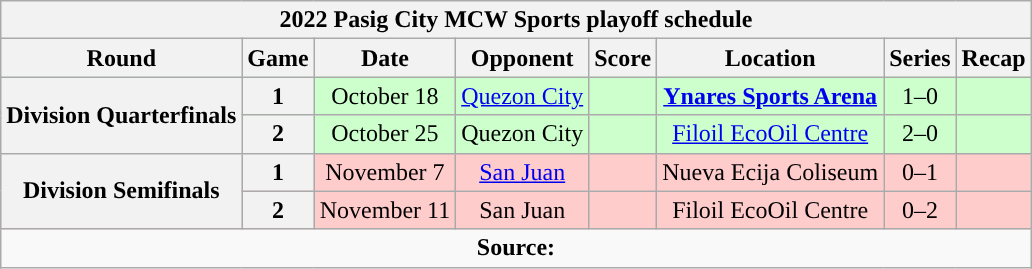<table class="wikitable" style="text-align:center">
<tr>
<th colspan=8>2022 Pasig City MCW Sports playoff schedule</th>
</tr>
<tr>
<th>Round</th>
<th>Game</th>
<th>Date</th>
<th>Opponent</th>
<th>Score</th>
<th>Location</th>
<th>Series</th>
<th>Recap<br></th>
</tr>
<tr style="background:#cfc">
<th rowspan=2>Division Quarterfinals</th>
<th>1</th>
<td>October 18</td>
<td><a href='#'>Quezon City</a></td>
<td></td>
<td><strong><a href='#'>Ynares Sports Arena</a></strong></td>
<td>1–0</td>
<td></td>
</tr>
<tr style="background:#cfc">
<th>2</th>
<td>October 25</td>
<td>Quezon City</td>
<td></td>
<td><a href='#'>Filoil EcoOil Centre</a></td>
<td>2–0</td>
<td><br></td>
</tr>
<tr style="background:#fcc">
<th rowspan=2>Division Semifinals</th>
<th>1</th>
<td>November 7</td>
<td><a href='#'>San Juan</a></td>
<td></td>
<td>Nueva Ecija Coliseum</td>
<td>0–1</td>
<td></td>
</tr>
<tr style="background:#fcc">
<th>2</th>
<td>November 11</td>
<td>San Juan</td>
<td></td>
<td>Filoil EcoOil Centre</td>
<td>0–2</td>
<td></td>
</tr>
<tr>
<td colspan=8 align=center><strong>Source: </strong></td>
</tr>
</table>
